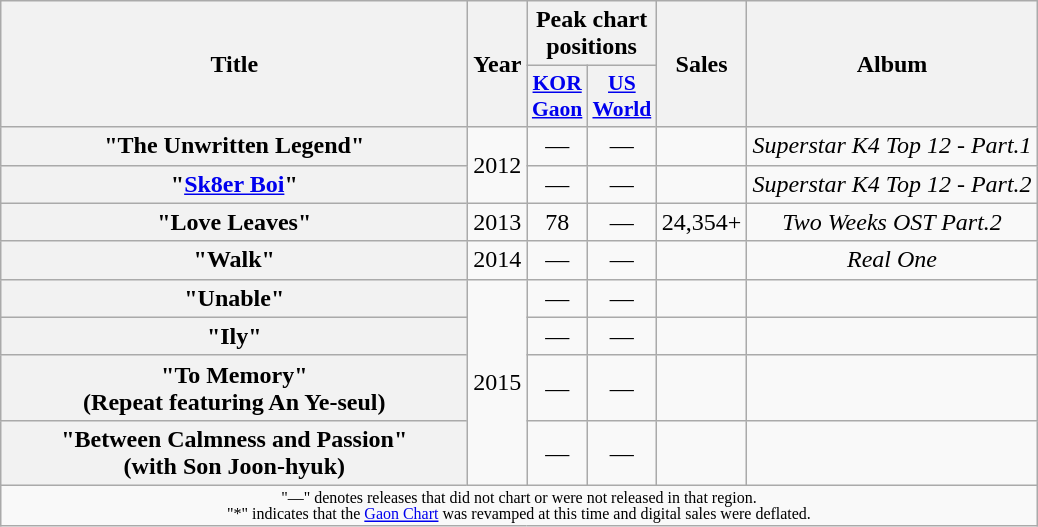<table class="wikitable plainrowheaders" style="text-align:center">
<tr>
<th scope="col" rowspan="2" style="width:19em;">Title</th>
<th scope="col" rowspan="2">Year</th>
<th scope="col" colspan="2">Peak chart positions</th>
<th scope="col" rowspan="2">Sales</th>
<th scope="col" rowspan="2">Album</th>
</tr>
<tr>
<th style="text-align:center; width:30px; font-size:90%;"><a href='#'>KOR<br>Gaon</a><br></th>
<th style="text-align:center; width:30px; font-size:90%;"><a href='#'>US<br>World</a></th>
</tr>
<tr>
<th scope="row">"The Unwritten Legend"</th>
<td rowspan="2">2012</td>
<td>—</td>
<td>—</td>
<td></td>
<td><em>Superstar K4 Top 12 - Part.1</em></td>
</tr>
<tr>
<th scope="row">"<a href='#'>Sk8er Boi</a>"</th>
<td>—</td>
<td>—</td>
<td></td>
<td><em>Superstar K4 Top 12 - Part.2</em></td>
</tr>
<tr>
<th scope="row">"Love Leaves"</th>
<td>2013</td>
<td>78</td>
<td>—</td>
<td>24,354+</td>
<td><em>Two Weeks OST Part.2</em></td>
</tr>
<tr>
<th scope="row">"Walk"</th>
<td>2014</td>
<td>—</td>
<td>—</td>
<td></td>
<td><em>Real One</em></td>
</tr>
<tr>
<th scope="row">"Unable"</th>
<td rowspan="4">2015</td>
<td>—</td>
<td>—</td>
<td></td>
<td></td>
</tr>
<tr>
<th scope="row">"Ily"</th>
<td>—</td>
<td>—</td>
<td></td>
<td></td>
</tr>
<tr>
<th scope="row">"To Memory"<br>(Repeat featuring An Ye-seul)</th>
<td>—</td>
<td>—</td>
<td></td>
<td></td>
</tr>
<tr>
<th scope="row">"Between Calmness and Passion"<br>(with Son Joon-hyuk)</th>
<td>—</td>
<td>—</td>
<td></td>
<td></td>
</tr>
<tr>
<td colspan="6" style="text-align:center; font-size:8pt;">"—" denotes releases that did not chart or were not released in that region.<br>"*" indicates that the <a href='#'>Gaon Chart</a> was revamped at this time and digital sales were deflated.</td>
</tr>
</table>
